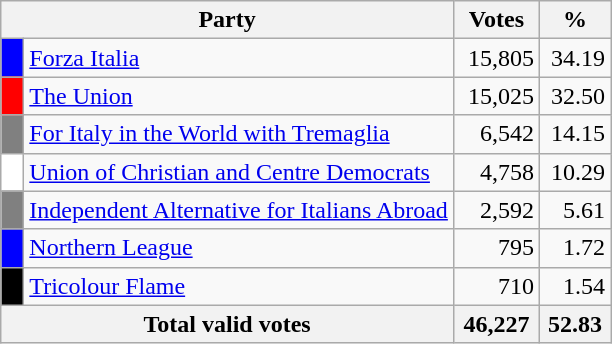<table class="wikitable">
<tr>
<th colspan="2" style="width: 130px">Party</th>
<th style="width: 50px">Votes</th>
<th style="width: 40px">%</th>
</tr>
<tr>
<td style="background-color:blue">  </td>
<td style="text-align: left"><a href='#'>Forza Italia</a></td>
<td style="text-align: right">15,805</td>
<td style="text-align: right">34.19</td>
</tr>
<tr>
<td style="background-color:red">  </td>
<td style="text-align: left"><a href='#'>The Union</a></td>
<td style="text-align: right">15,025</td>
<td style="text-align: right">32.50</td>
</tr>
<tr>
<td style="background-color:grey">  </td>
<td style="text-align: left"><a href='#'>For Italy in the World with Tremaglia</a></td>
<td align="right">6,542</td>
<td align="right">14.15</td>
</tr>
<tr>
<td style="background-color:white">  </td>
<td style="text-align: left"><a href='#'>Union of Christian and Centre Democrats</a></td>
<td align="right">4,758</td>
<td align="right">10.29</td>
</tr>
<tr>
<td style="background-color:grey">  </td>
<td style="text-align: left"><a href='#'>Independent Alternative for Italians Abroad</a></td>
<td align="right">2,592</td>
<td align="right">5.61</td>
</tr>
<tr>
<td style="background-color:blue">  </td>
<td style="text-align: left"><a href='#'>Northern League</a></td>
<td align="right">795</td>
<td align="right">1.72</td>
</tr>
<tr>
<td style="background-color:black">  </td>
<td style="text-align: left"><a href='#'>Tricolour Flame</a></td>
<td align="right">710</td>
<td align="right">1.54</td>
</tr>
<tr bgcolor="white">
<th align="right" colspan=2>Total valid votes</th>
<th align="right">46,227</th>
<th align="right">52.83</th>
</tr>
</table>
